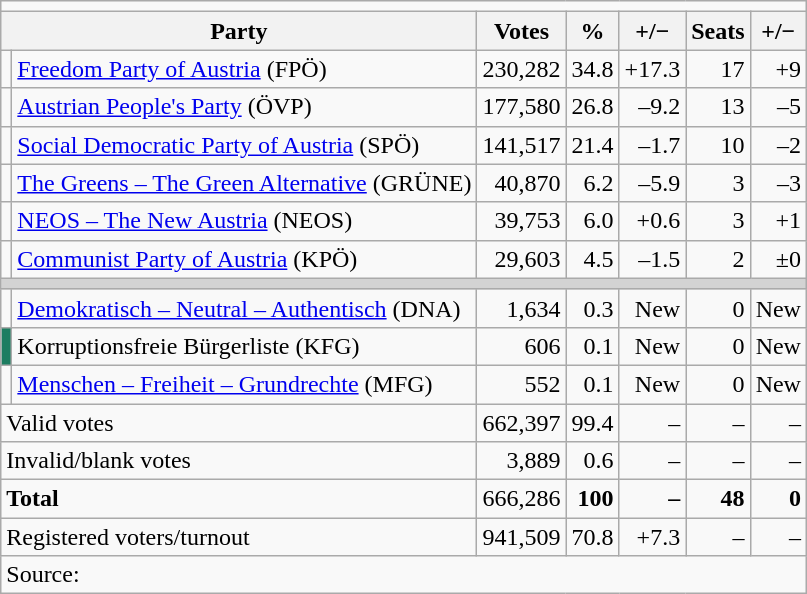<table class=wikitable style=text-align:right>
<tr>
<td align=center colspan=7></td>
</tr>
<tr>
<th colspan=2>Party</th>
<th>Votes</th>
<th>%</th>
<th>+/−</th>
<th>Seats</th>
<th>+/−</th>
</tr>
<tr>
<td bgcolor=></td>
<td align=left><a href='#'>Freedom Party of Austria</a> (FPÖ)</td>
<td>230,282</td>
<td>34.8</td>
<td>+17.3</td>
<td>17</td>
<td>+9</td>
</tr>
<tr>
<td bgcolor=></td>
<td align=left><a href='#'>Austrian People's Party</a> (ÖVP)</td>
<td>177,580</td>
<td>26.8</td>
<td>–9.2</td>
<td>13</td>
<td>–5</td>
</tr>
<tr>
<td bgcolor=></td>
<td align=left><a href='#'>Social Democratic Party of Austria</a> (SPÖ)</td>
<td>141,517</td>
<td>21.4</td>
<td>–1.7</td>
<td>10</td>
<td>–2</td>
</tr>
<tr>
<td bgcolor=></td>
<td align=left><a href='#'>The Greens – The Green Alternative</a> (GRÜNE)</td>
<td>40,870</td>
<td>6.2</td>
<td>–5.9</td>
<td>3</td>
<td>–3</td>
</tr>
<tr>
<td bgcolor=></td>
<td align=left><a href='#'>NEOS – The New Austria</a> (NEOS)</td>
<td>39,753</td>
<td>6.0</td>
<td>+0.6</td>
<td>3</td>
<td>+1</td>
</tr>
<tr>
<td bgcolor=></td>
<td align=left><a href='#'>Communist Party of Austria</a> (KPÖ)</td>
<td>29,603</td>
<td>4.5</td>
<td>–1.5</td>
<td>2</td>
<td>±0</td>
</tr>
<tr>
<td colspan=7 bgcolor=lightgrey></td>
</tr>
<tr>
<td bgcolor=></td>
<td align=left><a href='#'>Demokratisch – Neutral – Authentisch</a> (DNA)</td>
<td>1,634</td>
<td>0.3</td>
<td>New</td>
<td>0</td>
<td>New</td>
</tr>
<tr>
<td bgcolor="1D7D61"></td>
<td align=left>Korruptionsfreie Bürgerliste (KFG)</td>
<td>606</td>
<td>0.1</td>
<td>New</td>
<td>0</td>
<td>New</td>
</tr>
<tr>
<td bgcolor=></td>
<td align=left><a href='#'>Menschen – Freiheit – Grundrechte</a> (MFG)</td>
<td>552</td>
<td>0.1</td>
<td>New</td>
<td>0</td>
<td>New</td>
</tr>
<tr>
<td colspan=2 align=left>Valid votes</td>
<td>662,397</td>
<td>99.4</td>
<td>–</td>
<td>–</td>
<td>–</td>
</tr>
<tr>
<td colspan=2 align=left>Invalid/blank votes</td>
<td>3,889</td>
<td>0.6</td>
<td>–</td>
<td>–</td>
<td>–</td>
</tr>
<tr>
<td colspan=2 align=left><strong>Total</strong></td>
<td>666,286</td>
<td><strong>100</strong></td>
<td><strong>–</strong></td>
<td><strong>48</strong></td>
<td><strong>0</strong></td>
</tr>
<tr>
<td align=left colspan=2>Registered voters/turnout</td>
<td>941,509</td>
<td>70.8</td>
<td>+7.3</td>
<td>–</td>
<td>–</td>
</tr>
<tr>
<td align=left colspan=7>Source: </td>
</tr>
</table>
